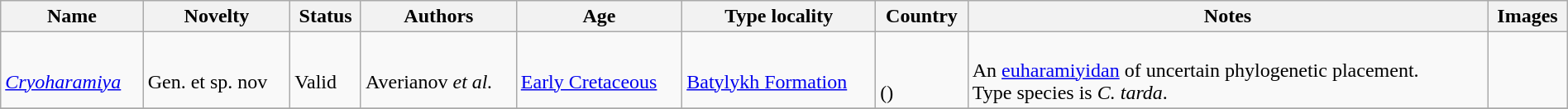<table class="wikitable sortable" align="center" width="100%">
<tr>
<th>Name</th>
<th>Novelty</th>
<th>Status</th>
<th>Authors</th>
<th>Age</th>
<th>Type locality</th>
<th>Country</th>
<th>Notes</th>
<th>Images</th>
</tr>
<tr>
<td><br><em><a href='#'>Cryoharamiya</a></em></td>
<td><br>Gen. et sp. nov</td>
<td><br>Valid</td>
<td><br>Averianov <em>et al.</em></td>
<td><br><a href='#'>Early Cretaceous</a></td>
<td><br><a href='#'>Batylykh Formation</a></td>
<td><br><br>()</td>
<td><br>An <a href='#'>euharamiyidan</a> of uncertain phylogenetic placement.<br> Type species is <em>C. tarda</em>.</td>
<td></td>
</tr>
<tr>
</tr>
</table>
